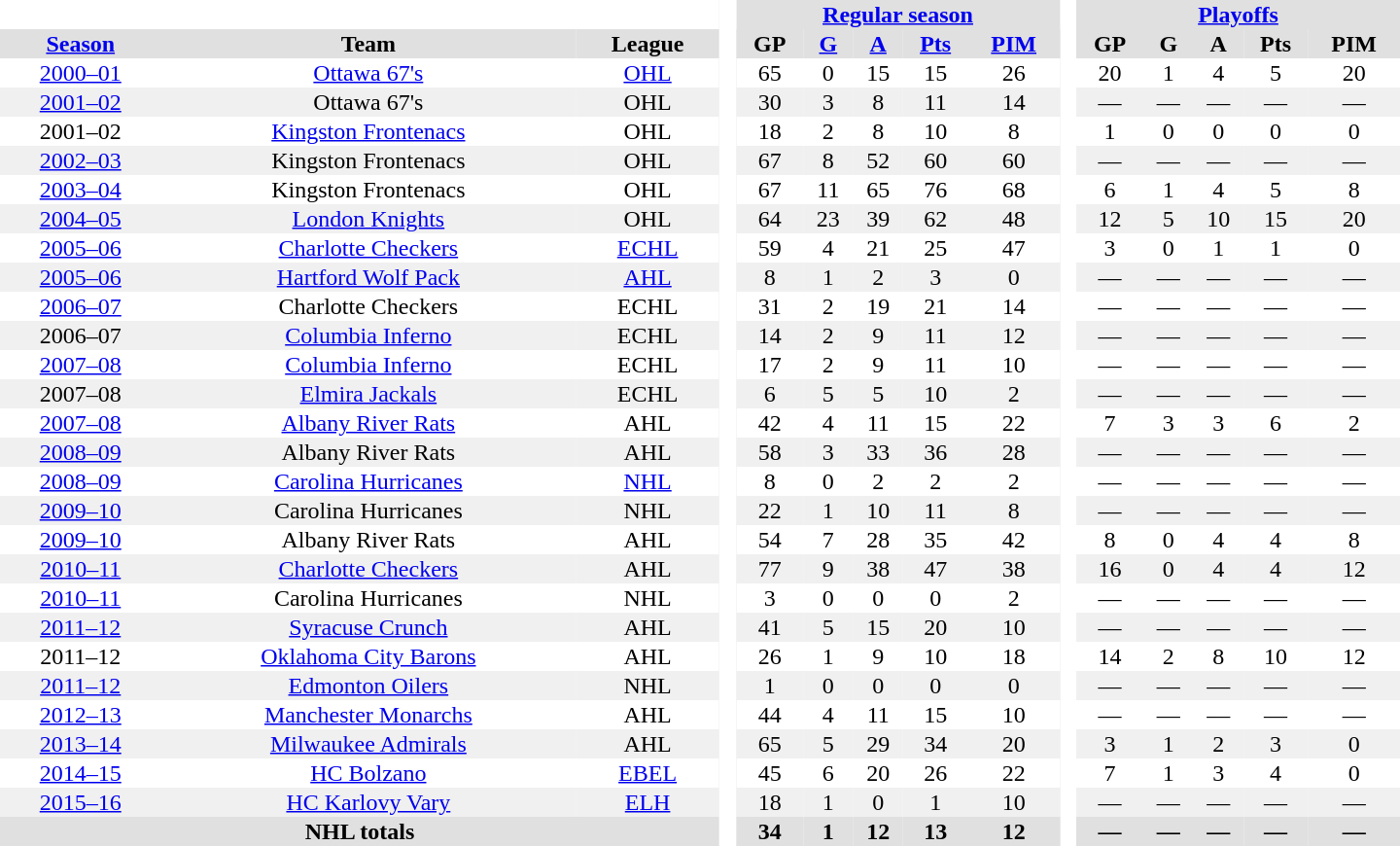<table border="0" cellpadding="1" cellspacing="0" style="text-align:center; width:60em;">
<tr style="background:#e0e0e0;">
<th colspan="3" bgcolor="#ffffff"> </th>
<th rowspan="99" bgcolor="#ffffff"> </th>
<th colspan="5"><a href='#'>Regular season</a></th>
<th rowspan="99" bgcolor="#ffffff"> </th>
<th colspan="5"><a href='#'>Playoffs</a></th>
</tr>
<tr style="background:#e0e0e0;">
<th><a href='#'>Season</a></th>
<th>Team</th>
<th>League</th>
<th>GP</th>
<th><a href='#'>G</a></th>
<th><a href='#'>A</a></th>
<th><a href='#'>Pts</a></th>
<th><a href='#'>PIM</a></th>
<th>GP</th>
<th>G</th>
<th>A</th>
<th>Pts</th>
<th>PIM</th>
</tr>
<tr>
<td><a href='#'>2000–01</a></td>
<td><a href='#'>Ottawa 67's</a></td>
<td><a href='#'>OHL</a></td>
<td>65</td>
<td>0</td>
<td>15</td>
<td>15</td>
<td>26</td>
<td>20</td>
<td>1</td>
<td>4</td>
<td>5</td>
<td>20</td>
</tr>
<tr style="background:#f0f0f0;">
<td><a href='#'>2001–02</a></td>
<td>Ottawa 67's</td>
<td>OHL</td>
<td>30</td>
<td>3</td>
<td>8</td>
<td>11</td>
<td>14</td>
<td>—</td>
<td>—</td>
<td>—</td>
<td>—</td>
<td>—</td>
</tr>
<tr>
<td>2001–02</td>
<td><a href='#'>Kingston Frontenacs</a></td>
<td>OHL</td>
<td>18</td>
<td>2</td>
<td>8</td>
<td>10</td>
<td>8</td>
<td>1</td>
<td>0</td>
<td>0</td>
<td>0</td>
<td>0</td>
</tr>
<tr style="background:#f0f0f0;">
<td><a href='#'>2002–03</a></td>
<td>Kingston Frontenacs</td>
<td>OHL</td>
<td>67</td>
<td>8</td>
<td>52</td>
<td>60</td>
<td>60</td>
<td>—</td>
<td>—</td>
<td>—</td>
<td>—</td>
<td>—</td>
</tr>
<tr>
<td><a href='#'>2003–04</a></td>
<td>Kingston Frontenacs</td>
<td>OHL</td>
<td>67</td>
<td>11</td>
<td>65</td>
<td>76</td>
<td>68</td>
<td>6</td>
<td>1</td>
<td>4</td>
<td>5</td>
<td>8</td>
</tr>
<tr style="background:#f0f0f0;">
<td><a href='#'>2004–05</a></td>
<td><a href='#'>London Knights</a></td>
<td>OHL</td>
<td>64</td>
<td>23</td>
<td>39</td>
<td>62</td>
<td>48</td>
<td>12</td>
<td>5</td>
<td>10</td>
<td>15</td>
<td>20</td>
</tr>
<tr>
<td><a href='#'>2005–06</a></td>
<td><a href='#'>Charlotte Checkers</a></td>
<td><a href='#'>ECHL</a></td>
<td>59</td>
<td>4</td>
<td>21</td>
<td>25</td>
<td>47</td>
<td>3</td>
<td>0</td>
<td>1</td>
<td>1</td>
<td>0</td>
</tr>
<tr style="background:#f0f0f0;">
<td><a href='#'>2005–06</a></td>
<td><a href='#'>Hartford Wolf Pack</a></td>
<td><a href='#'>AHL</a></td>
<td>8</td>
<td>1</td>
<td>2</td>
<td>3</td>
<td>0</td>
<td>—</td>
<td>—</td>
<td>—</td>
<td>—</td>
<td>—</td>
</tr>
<tr>
<td><a href='#'>2006–07</a></td>
<td>Charlotte Checkers</td>
<td>ECHL</td>
<td>31</td>
<td>2</td>
<td>19</td>
<td>21</td>
<td>14</td>
<td>—</td>
<td>—</td>
<td>—</td>
<td>—</td>
<td>—</td>
</tr>
<tr style="background:#f0f0f0;">
<td>2006–07</td>
<td><a href='#'>Columbia Inferno</a></td>
<td>ECHL</td>
<td>14</td>
<td>2</td>
<td>9</td>
<td>11</td>
<td>12</td>
<td>—</td>
<td>—</td>
<td>—</td>
<td>—</td>
<td>—</td>
</tr>
<tr>
<td><a href='#'>2007–08</a></td>
<td><a href='#'>Columbia Inferno</a></td>
<td>ECHL</td>
<td>17</td>
<td>2</td>
<td>9</td>
<td>11</td>
<td>10</td>
<td>—</td>
<td>—</td>
<td>—</td>
<td>—</td>
<td>—</td>
</tr>
<tr style="background:#f0f0f0;">
<td>2007–08</td>
<td><a href='#'>Elmira Jackals</a></td>
<td>ECHL</td>
<td>6</td>
<td>5</td>
<td>5</td>
<td>10</td>
<td>2</td>
<td>—</td>
<td>—</td>
<td>—</td>
<td>—</td>
<td>—</td>
</tr>
<tr>
<td><a href='#'>2007–08</a></td>
<td><a href='#'>Albany River Rats</a></td>
<td>AHL</td>
<td>42</td>
<td>4</td>
<td>11</td>
<td>15</td>
<td>22</td>
<td>7</td>
<td>3</td>
<td>3</td>
<td>6</td>
<td>2</td>
</tr>
<tr style="background:#f0f0f0;">
<td><a href='#'>2008–09</a></td>
<td>Albany River Rats</td>
<td>AHL</td>
<td>58</td>
<td>3</td>
<td>33</td>
<td>36</td>
<td>28</td>
<td>—</td>
<td>—</td>
<td>—</td>
<td>—</td>
<td>—</td>
</tr>
<tr>
<td><a href='#'>2008–09</a></td>
<td><a href='#'>Carolina Hurricanes</a></td>
<td><a href='#'>NHL</a></td>
<td>8</td>
<td>0</td>
<td>2</td>
<td>2</td>
<td>2</td>
<td>—</td>
<td>—</td>
<td>—</td>
<td>—</td>
<td>—</td>
</tr>
<tr style="background:#f0f0f0;">
<td><a href='#'>2009–10</a></td>
<td>Carolina Hurricanes</td>
<td>NHL</td>
<td>22</td>
<td>1</td>
<td>10</td>
<td>11</td>
<td>8</td>
<td>—</td>
<td>—</td>
<td>—</td>
<td>—</td>
<td>—</td>
</tr>
<tr>
<td><a href='#'>2009–10</a></td>
<td>Albany River Rats</td>
<td>AHL</td>
<td>54</td>
<td>7</td>
<td>28</td>
<td>35</td>
<td>42</td>
<td>8</td>
<td>0</td>
<td>4</td>
<td>4</td>
<td>8</td>
</tr>
<tr style="background:#f0f0f0;">
<td><a href='#'>2010–11</a></td>
<td><a href='#'>Charlotte Checkers</a></td>
<td>AHL</td>
<td>77</td>
<td>9</td>
<td>38</td>
<td>47</td>
<td>38</td>
<td>16</td>
<td>0</td>
<td>4</td>
<td>4</td>
<td>12</td>
</tr>
<tr>
<td><a href='#'>2010–11</a></td>
<td>Carolina Hurricanes</td>
<td>NHL</td>
<td>3</td>
<td>0</td>
<td>0</td>
<td>0</td>
<td>2</td>
<td>—</td>
<td>—</td>
<td>—</td>
<td>—</td>
<td>—</td>
</tr>
<tr style="background:#f0f0f0;">
<td><a href='#'>2011–12</a></td>
<td><a href='#'>Syracuse Crunch</a></td>
<td>AHL</td>
<td>41</td>
<td>5</td>
<td>15</td>
<td>20</td>
<td>10</td>
<td>—</td>
<td>—</td>
<td>—</td>
<td>—</td>
<td>—</td>
</tr>
<tr>
<td>2011–12</td>
<td><a href='#'>Oklahoma City Barons</a></td>
<td>AHL</td>
<td>26</td>
<td>1</td>
<td>9</td>
<td>10</td>
<td>18</td>
<td>14</td>
<td>2</td>
<td>8</td>
<td>10</td>
<td>12</td>
</tr>
<tr style="background:#f0f0f0;">
<td><a href='#'>2011–12</a></td>
<td><a href='#'>Edmonton Oilers</a></td>
<td>NHL</td>
<td>1</td>
<td>0</td>
<td>0</td>
<td>0</td>
<td>0</td>
<td>—</td>
<td>—</td>
<td>—</td>
<td>—</td>
<td>—</td>
</tr>
<tr>
<td><a href='#'>2012–13</a></td>
<td><a href='#'>Manchester Monarchs</a></td>
<td>AHL</td>
<td>44</td>
<td>4</td>
<td>11</td>
<td>15</td>
<td>10</td>
<td>—</td>
<td>—</td>
<td>—</td>
<td>—</td>
<td>—</td>
</tr>
<tr style="background:#f0f0f0;">
<td><a href='#'>2013–14</a></td>
<td><a href='#'>Milwaukee Admirals</a></td>
<td>AHL</td>
<td>65</td>
<td>5</td>
<td>29</td>
<td>34</td>
<td>20</td>
<td>3</td>
<td>1</td>
<td>2</td>
<td>3</td>
<td>0</td>
</tr>
<tr>
<td><a href='#'>2014–15</a></td>
<td><a href='#'>HC Bolzano</a></td>
<td><a href='#'>EBEL</a></td>
<td>45</td>
<td>6</td>
<td>20</td>
<td>26</td>
<td>22</td>
<td>7</td>
<td>1</td>
<td>3</td>
<td>4</td>
<td>0</td>
</tr>
<tr style="background:#f0f0f0;">
<td><a href='#'>2015–16</a></td>
<td><a href='#'>HC Karlovy Vary</a></td>
<td><a href='#'>ELH</a></td>
<td>18</td>
<td>1</td>
<td>0</td>
<td>1</td>
<td>10</td>
<td>—</td>
<td>—</td>
<td>—</td>
<td>—</td>
<td>—</td>
</tr>
<tr style="background:#e0e0e0;">
<th colspan="3">NHL totals</th>
<th>34</th>
<th>1</th>
<th>12</th>
<th>13</th>
<th>12</th>
<th>—</th>
<th>—</th>
<th>—</th>
<th>—</th>
<th>—</th>
</tr>
</table>
